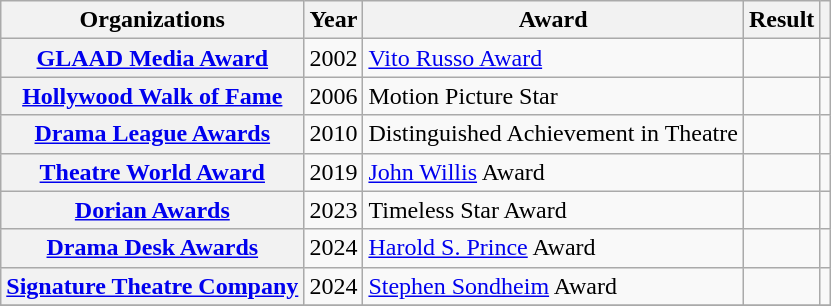<table class= "wikitable plainrowheaders sortable">
<tr>
<th>Organizations</th>
<th scope="col">Year</th>
<th scope="col">Award</th>
<th scope="col">Result</th>
<th scope="col" class="unsortable"></th>
</tr>
<tr>
<th scope="row" rowspan="1"><a href='#'>GLAAD Media Award</a></th>
<td style="text-align:center;">2002</td>
<td><a href='#'>Vito Russo Award</a></td>
<td></td>
<td style="text-align:center;"></td>
</tr>
<tr>
<th scope="row" rowspan="1"><a href='#'>Hollywood Walk of Fame</a></th>
<td style="text-align:center;">2006</td>
<td>Motion Picture Star</td>
<td></td>
<td style="text-align:center;"></td>
</tr>
<tr>
<th scope="row" rowspan="1"><a href='#'>Drama League Awards</a></th>
<td style="text-align:center;">2010</td>
<td>Distinguished Achievement in Theatre</td>
<td></td>
<td style="text-align:center;"></td>
</tr>
<tr>
<th scope="row" rowspan="1"><a href='#'>Theatre World Award</a></th>
<td style="text-align:center;">2019</td>
<td><a href='#'>John Willis</a> Award</td>
<td></td>
<td style="text-align:center;"></td>
</tr>
<tr>
<th scope="row" rowspan="1"><a href='#'>Dorian Awards</a></th>
<td style="text-align:center;">2023</td>
<td>Timeless Star Award</td>
<td></td>
<td style="text-align:center;"></td>
</tr>
<tr>
<th scope="row" rowspan="1"><a href='#'>Drama Desk Awards</a></th>
<td style="text-align:center;">2024</td>
<td><a href='#'>Harold S. Prince</a> Award</td>
<td></td>
<td style="text-align:center;"></td>
</tr>
<tr>
<th scope="row" rowspan="1"><a href='#'>Signature Theatre Company</a></th>
<td style="text-align:center;">2024</td>
<td><a href='#'>Stephen Sondheim</a> Award</td>
<td></td>
<td style="text-align:center;"></td>
</tr>
<tr>
</tr>
</table>
